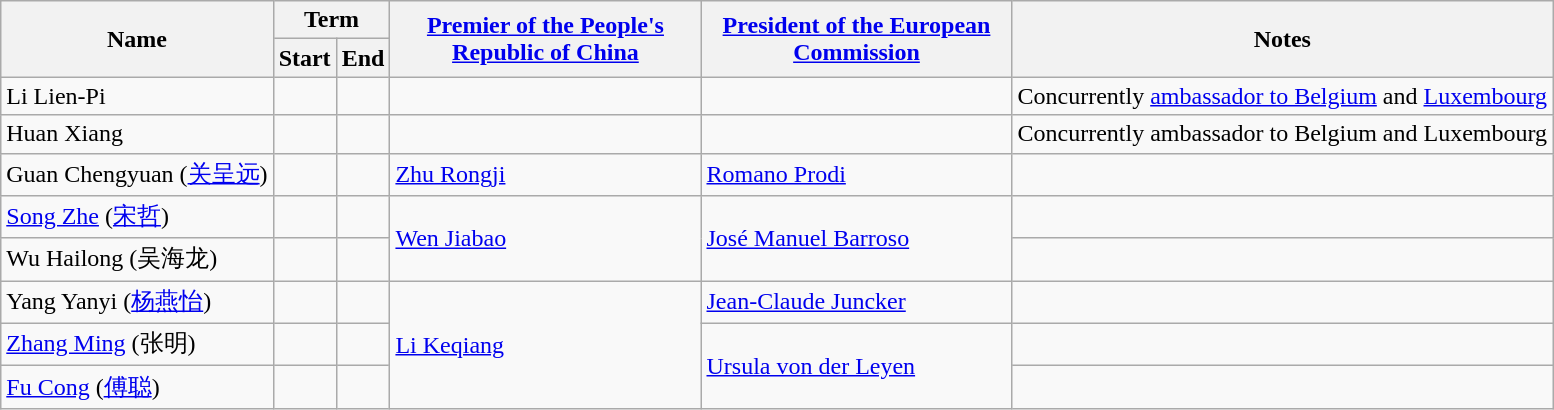<table class="wikitable sortable">
<tr>
<th rowspan="2">Name</th>
<th colspan="2">Term</th>
<th rowspan="2" style=width:200px;"><a href='#'>Premier of the People's Republic of China</a></th>
<th rowspan="2" style=width:200px;"><a href='#'>President of the European Commission</a></th>
<th rowspan="2">Notes</th>
</tr>
<tr>
<th>Start</th>
<th>End</th>
</tr>
<tr>
<td>Li Lien-Pi</td>
<td></td>
<td></td>
<td></td>
<td></td>
<td>Concurrently <a href='#'>ambassador to Belgium</a> and <a href='#'>Luxembourg</a></td>
</tr>
<tr>
<td>Huan Xiang</td>
<td></td>
<td></td>
<td></td>
<td></td>
<td>Concurrently ambassador to Belgium and Luxembourg</td>
</tr>
<tr>
<td>Guan Chengyuan (<a href='#'>关呈远</a>)</td>
<td></td>
<td></td>
<td><a href='#'>Zhu Rongji</a></td>
<td><a href='#'>Romano Prodi</a></td>
<td></td>
</tr>
<tr>
<td><a href='#'>Song Zhe</a> (<a href='#'>宋哲</a>)</td>
<td></td>
<td></td>
<td rowspan="2"><a href='#'>Wen Jiabao</a></td>
<td rowspan="2"><a href='#'>José Manuel Barroso</a></td>
<td></td>
</tr>
<tr>
<td>Wu Hailong (吴海龙)</td>
<td></td>
<td></td>
<td></td>
</tr>
<tr>
<td>Yang Yanyi (<a href='#'>杨燕怡</a>)</td>
<td></td>
<td></td>
<td rowspan="3"><a href='#'>Li Keqiang</a></td>
<td><a href='#'>Jean-Claude Juncker</a></td>
<td></td>
</tr>
<tr>
<td><a href='#'>Zhang Ming</a> (张明)</td>
<td></td>
<td></td>
<td rowspan="2"><a href='#'>Ursula von der Leyen</a></td>
<td></td>
</tr>
<tr>
<td><a href='#'>Fu Cong</a> (<a href='#'>傅聪</a>)</td>
<td></td>
<td></td>
<td></td>
</tr>
</table>
